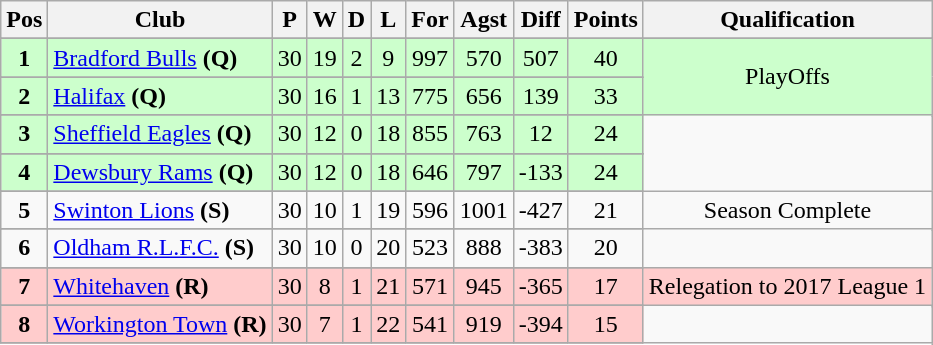<table class="wikitable" style="text-align:left;">
<tr>
<th><strong>Pos</strong></th>
<th><strong>Club</strong></th>
<th><strong>P</strong></th>
<th><strong>W</strong></th>
<th><strong>D</strong></th>
<th><strong>L</strong></th>
<th><strong>For</strong></th>
<th><strong>Agst</strong></th>
<th><strong>Diff</strong></th>
<th><strong>Points</strong></th>
<th><strong>Qualification</strong></th>
</tr>
<tr --->
</tr>
<tr align=center style="background:#ccffcc;">
<td><strong>1</strong></td>
<td style="text-align:left;"> <a href='#'>Bradford Bulls</a> <strong>(Q)</strong></td>
<td>30</td>
<td>19</td>
<td>2</td>
<td>9</td>
<td>997</td>
<td>570</td>
<td>507</td>
<td>40</td>
<td rowspan=4>PlayOffs</td>
</tr>
<tr --->
</tr>
<tr align=center style="background:#ccffcc;">
<td><strong>2</strong></td>
<td style="text-align:left;"> <a href='#'>Halifax</a> <strong>(Q)</strong></td>
<td>30</td>
<td>16</td>
<td>1</td>
<td>13</td>
<td>775</td>
<td>656</td>
<td>139</td>
<td>33</td>
</tr>
<tr --->
</tr>
<tr align=center style="background:#ccffcc;">
<td><strong>3</strong></td>
<td style="text-align:left;"> <a href='#'>Sheffield Eagles</a> <strong>(Q)</strong></td>
<td>30</td>
<td>12</td>
<td>0</td>
<td>18</td>
<td>855</td>
<td>763</td>
<td>12</td>
<td>24</td>
</tr>
<tr --->
</tr>
<tr align=center style="background:#ccffcc;">
<td><strong>4</strong></td>
<td style="text-align:left;"> <a href='#'>Dewsbury Rams</a> <strong>(Q)</strong></td>
<td>30</td>
<td>12</td>
<td>0</td>
<td>18</td>
<td>646</td>
<td>797</td>
<td>-133</td>
<td>24</td>
</tr>
<tr --->
</tr>
<tr align=center>
<td><strong>5</strong></td>
<td style="text-align:left;"> <a href='#'>Swinton Lions</a> <strong>(S)</strong></td>
<td>30</td>
<td>10</td>
<td>1</td>
<td>19</td>
<td>596</td>
<td>1001</td>
<td>-427</td>
<td>21</td>
<td rowspan=2>Season Complete</td>
</tr>
<tr --->
</tr>
<tr align=center>
<td><strong>6</strong></td>
<td style="text-align:left;"> <a href='#'>Oldham R.L.F.C.</a> <strong>(S)</strong></td>
<td>30</td>
<td>10</td>
<td>0</td>
<td>20</td>
<td>523</td>
<td>888</td>
<td>-383</td>
<td>20</td>
</tr>
<tr --->
</tr>
<tr align=center style="background:#FFCCCC">
<td><strong>7</strong></td>
<td style="text-align:left;"> <a href='#'>Whitehaven</a> <strong>(R)</strong></td>
<td>30</td>
<td>8</td>
<td>1</td>
<td>21</td>
<td>571</td>
<td>945</td>
<td>-365</td>
<td>17</td>
<td rowspan=2>Relegation to 2017 League 1</td>
</tr>
<tr --->
</tr>
<tr align=center style="background:#FFCCCC">
<td><strong>8</strong></td>
<td style="text-align:left;"> <a href='#'>Workington Town</a> <strong>(R)</strong></td>
<td>30</td>
<td>7</td>
<td>1</td>
<td>22</td>
<td>541</td>
<td>919</td>
<td>-394</td>
<td>15</td>
</tr>
<tr --->
</tr>
</table>
